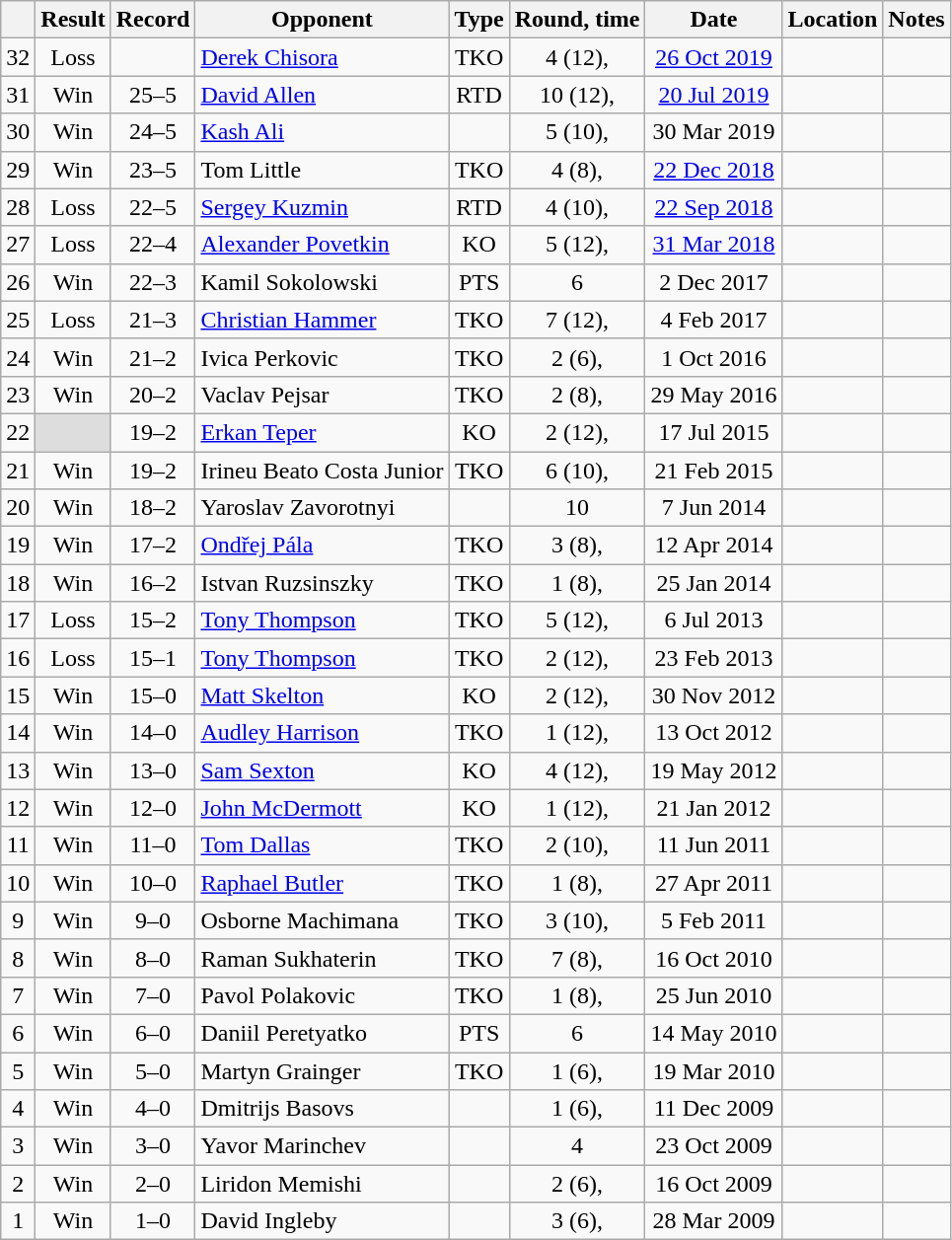<table class="wikitable" style="text-align:center">
<tr>
<th></th>
<th>Result</th>
<th>Record</th>
<th>Opponent</th>
<th>Type</th>
<th>Round, time</th>
<th>Date</th>
<th>Location</th>
<th>Notes</th>
</tr>
<tr>
<td>32</td>
<td>Loss</td>
<td></td>
<td style="text-align:left;"><a href='#'>Derek Chisora</a></td>
<td>TKO</td>
<td>4 (12), </td>
<td><a href='#'>26 Oct 2019</a></td>
<td style="text-align:left;"></td>
<td style="text-align:left;"></td>
</tr>
<tr>
<td>31</td>
<td>Win</td>
<td>25–5 </td>
<td style="text-align:left;"><a href='#'>David Allen</a></td>
<td>RTD</td>
<td>10 (12), </td>
<td><a href='#'>20 Jul 2019</a></td>
<td style="text-align:left;"></td>
<td style="text-align:left;"></td>
</tr>
<tr>
<td>30</td>
<td>Win</td>
<td>24–5 </td>
<td style="text-align:left;"><a href='#'>Kash Ali</a></td>
<td></td>
<td>5 (10), </td>
<td>30 Mar 2019</td>
<td style="text-align:left;"></td>
<td style="text-align:left;"></td>
</tr>
<tr>
<td>29</td>
<td>Win</td>
<td>23–5 </td>
<td style="text-align:left;">Tom Little</td>
<td>TKO</td>
<td>4 (8), </td>
<td><a href='#'>22 Dec 2018</a></td>
<td style="text-align:left;"></td>
<td></td>
</tr>
<tr>
<td>28</td>
<td>Loss</td>
<td>22–5 </td>
<td style="text-align:left;"><a href='#'>Sergey Kuzmin</a></td>
<td>RTD</td>
<td>4 (10), </td>
<td><a href='#'>22 Sep 2018</a></td>
<td style="text-align:left;"></td>
<td style="text-align:left;"></td>
</tr>
<tr>
<td>27</td>
<td>Loss</td>
<td>22–4 </td>
<td style="text-align:left;"><a href='#'>Alexander Povetkin</a></td>
<td>KO</td>
<td>5 (12), </td>
<td><a href='#'>31 Mar 2018</a></td>
<td style="text-align:left;"></td>
<td style="text-align:left;"></td>
</tr>
<tr>
<td>26</td>
<td>Win</td>
<td>22–3 </td>
<td style="text-align:left;">Kamil Sokolowski</td>
<td>PTS</td>
<td>6</td>
<td>2 Dec 2017</td>
<td style="text-align:left;"></td>
<td></td>
</tr>
<tr>
<td>25</td>
<td>Loss</td>
<td>21–3 </td>
<td style="text-align:left;"><a href='#'>Christian Hammer</a></td>
<td>TKO</td>
<td>7 (12), </td>
<td>4 Feb 2017</td>
<td style="text-align:left;"></td>
<td style="text-align:left;"></td>
</tr>
<tr>
<td>24</td>
<td>Win</td>
<td>21–2 </td>
<td style="text-align:left;">Ivica Perkovic</td>
<td>TKO</td>
<td>2 (6), </td>
<td>1 Oct 2016</td>
<td style="text-align:left;"></td>
<td></td>
</tr>
<tr>
<td>23</td>
<td>Win</td>
<td>20–2 </td>
<td style="text-align:left;">Vaclav Pejsar</td>
<td>TKO</td>
<td>2 (8), </td>
<td>29 May 2016</td>
<td style="text-align:left;"></td>
<td></td>
</tr>
<tr>
<td>22</td>
<td style="background:#DDD"></td>
<td>19–2 </td>
<td style="text-align:left;"><a href='#'>Erkan Teper</a></td>
<td>KO</td>
<td>2 (12), </td>
<td>17 Jul 2015</td>
<td style="text-align:left;"></td>
<td style="text-align:left;"></td>
</tr>
<tr>
<td>21</td>
<td>Win</td>
<td>19–2</td>
<td style="text-align:left;">Irineu Beato Costa Junior</td>
<td>TKO</td>
<td>6 (10), </td>
<td>21 Feb 2015</td>
<td style="text-align:left;"></td>
<td></td>
</tr>
<tr>
<td>20</td>
<td>Win</td>
<td>18–2</td>
<td style="text-align:left;">Yaroslav Zavorotnyi</td>
<td></td>
<td>10</td>
<td>7 Jun 2014</td>
<td style="text-align:left;"></td>
<td></td>
</tr>
<tr>
<td>19</td>
<td>Win</td>
<td>17–2</td>
<td style="text-align:left;"><a href='#'>Ondřej Pála</a></td>
<td>TKO</td>
<td>3 (8), </td>
<td>12 Apr 2014</td>
<td style="text-align:left;"></td>
<td></td>
</tr>
<tr>
<td>18</td>
<td>Win</td>
<td>16–2</td>
<td style="text-align:left;">Istvan Ruzsinszky</td>
<td>TKO</td>
<td>1 (8), </td>
<td>25 Jan 2014</td>
<td style="text-align:left;"></td>
<td></td>
</tr>
<tr>
<td>17</td>
<td>Loss</td>
<td>15–2</td>
<td style="text-align:left;"><a href='#'>Tony Thompson</a></td>
<td>TKO</td>
<td>5 (12), </td>
<td>6 Jul 2013</td>
<td style="text-align:left;"></td>
<td></td>
</tr>
<tr>
<td>16</td>
<td>Loss</td>
<td>15–1</td>
<td style="text-align:left;"><a href='#'>Tony Thompson</a></td>
<td>TKO</td>
<td>2 (12), </td>
<td>23 Feb 2013</td>
<td style="text-align:left;"></td>
<td></td>
</tr>
<tr>
<td>15</td>
<td>Win</td>
<td>15–0</td>
<td style="text-align:left;"><a href='#'>Matt Skelton</a></td>
<td>KO</td>
<td>2 (12), </td>
<td>30 Nov 2012</td>
<td style="text-align:left;"></td>
<td style="text-align:left;"></td>
</tr>
<tr>
<td>14</td>
<td>Win</td>
<td>14–0</td>
<td style="text-align:left;"><a href='#'>Audley Harrison</a></td>
<td>TKO</td>
<td>1 (12), </td>
<td>13 Oct 2012</td>
<td style="text-align:left;"></td>
<td style="text-align:left;"></td>
</tr>
<tr>
<td>13</td>
<td>Win</td>
<td>13–0</td>
<td style="text-align:left;"><a href='#'>Sam Sexton</a></td>
<td>KO</td>
<td>4 (12), </td>
<td>19 May 2012</td>
<td style="text-align:left;"></td>
<td style="text-align:left;"></td>
</tr>
<tr>
<td>12</td>
<td>Win</td>
<td>12–0</td>
<td style="text-align:left;"><a href='#'>John McDermott</a></td>
<td>KO</td>
<td>1 (12), </td>
<td>21 Jan 2012</td>
<td style="text-align:left;"></td>
<td style="text-align:left;"></td>
</tr>
<tr>
<td>11</td>
<td>Win</td>
<td>11–0</td>
<td style="text-align:left;"><a href='#'>Tom Dallas</a></td>
<td>TKO</td>
<td>2 (10), </td>
<td>11 Jun 2011</td>
<td style="text-align:left;"></td>
<td></td>
</tr>
<tr>
<td>10</td>
<td>Win</td>
<td>10–0</td>
<td style="text-align:left;"><a href='#'>Raphael Butler</a></td>
<td>TKO</td>
<td>1 (8), </td>
<td>27 Apr 2011</td>
<td style="text-align:left;"></td>
<td></td>
</tr>
<tr>
<td>9</td>
<td>Win</td>
<td>9–0</td>
<td style="text-align:left;">Osborne Machimana</td>
<td>TKO</td>
<td>3 (10), </td>
<td>5 Feb 2011</td>
<td style="text-align:left;"></td>
<td></td>
</tr>
<tr>
<td>8</td>
<td>Win</td>
<td>8–0</td>
<td style="text-align:left;">Raman Sukhaterin</td>
<td>TKO</td>
<td>7 (8), </td>
<td>16 Oct 2010</td>
<td style="text-align:left;"></td>
<td></td>
</tr>
<tr>
<td>7</td>
<td>Win</td>
<td>7–0</td>
<td style="text-align:left;">Pavol Polakovic</td>
<td>TKO</td>
<td>1 (8), </td>
<td>25 Jun 2010</td>
<td style="text-align:left;"></td>
<td></td>
</tr>
<tr>
<td>6</td>
<td>Win</td>
<td>6–0</td>
<td style="text-align:left;">Daniil Peretyatko</td>
<td>PTS</td>
<td>6</td>
<td>14 May 2010</td>
<td style="text-align:left;"></td>
<td></td>
</tr>
<tr>
<td>5</td>
<td>Win</td>
<td>5–0</td>
<td style="text-align:left;">Martyn Grainger</td>
<td>TKO</td>
<td>1 (6), </td>
<td>19 Mar 2010</td>
<td style="text-align:left;"></td>
<td></td>
</tr>
<tr>
<td>4</td>
<td>Win</td>
<td>4–0</td>
<td style="text-align:left;">Dmitrijs Basovs</td>
<td></td>
<td>1 (6), </td>
<td>11 Dec 2009</td>
<td style="text-align:left;"></td>
<td></td>
</tr>
<tr>
<td>3</td>
<td>Win</td>
<td>3–0</td>
<td style="text-align:left;">Yavor Marinchev</td>
<td></td>
<td>4</td>
<td>23 Oct 2009</td>
<td style="text-align:left;"></td>
<td></td>
</tr>
<tr>
<td>2</td>
<td>Win</td>
<td>2–0</td>
<td style="text-align:left;">Liridon Memishi</td>
<td></td>
<td>2 (6), </td>
<td>16 Oct 2009</td>
<td style="text-align:left;"></td>
<td></td>
</tr>
<tr>
<td>1</td>
<td>Win</td>
<td>1–0</td>
<td style="text-align:left;">David Ingleby</td>
<td></td>
<td>3 (6), </td>
<td>28 Mar 2009</td>
<td style="text-align:left;"></td>
<td></td>
</tr>
</table>
